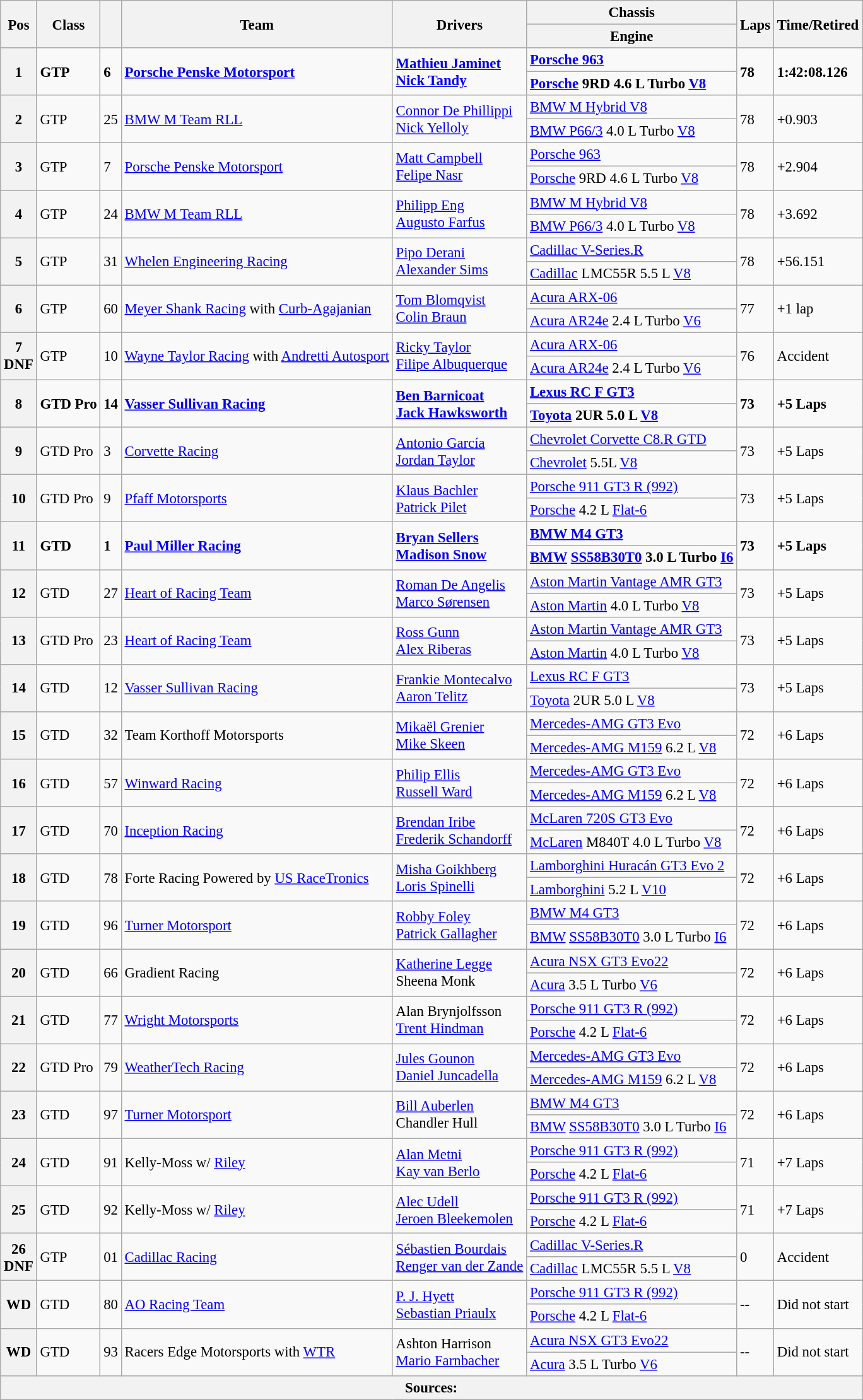<table class="wikitable" style="font-size: 95%;">
<tr>
<th rowspan="2">Pos</th>
<th rowspan="2">Class</th>
<th rowspan="2"></th>
<th rowspan="2">Team</th>
<th rowspan="2">Drivers</th>
<th>Chassis</th>
<th rowspan="2">Laps</th>
<th rowspan="2">Time/Retired</th>
</tr>
<tr>
<th>Engine</th>
</tr>
<tr style="font-weight:bold">
<th rowspan="2">1</th>
<td rowspan="2">GTP</td>
<td rowspan="2">6</td>
<td rowspan="2"> <a href='#'>Porsche Penske Motorsport</a></td>
<td rowspan="2"> <a href='#'>Mathieu Jaminet</a><br> <a href='#'>Nick Tandy</a></td>
<td><a href='#'>Porsche 963</a></td>
<td rowspan="2">78</td>
<td rowspan="2">1:42:08.126</td>
</tr>
<tr style="font-weight:bold">
<td><a href='#'>Porsche</a> 9RD 4.6 L Turbo <a href='#'>V8</a></td>
</tr>
<tr>
<th rowspan="2">2</th>
<td rowspan="2">GTP</td>
<td rowspan="2">25</td>
<td rowspan="2"> <a href='#'>BMW M Team RLL</a></td>
<td rowspan="2"> <a href='#'>Connor De Phillippi</a><br> <a href='#'>Nick Yelloly</a></td>
<td><a href='#'>BMW M Hybrid V8</a></td>
<td rowspan="2">78</td>
<td rowspan="2">+0.903</td>
</tr>
<tr>
<td><a href='#'>BMW P66/3</a> 4.0 L Turbo <a href='#'>V8</a></td>
</tr>
<tr>
<th rowspan="2">3</th>
<td rowspan="2">GTP</td>
<td rowspan="2">7</td>
<td rowspan="2"> <a href='#'>Porsche Penske Motorsport</a></td>
<td rowspan="2"> <a href='#'>Matt Campbell</a><br> <a href='#'>Felipe Nasr</a></td>
<td><a href='#'>Porsche 963</a></td>
<td rowspan="2">78</td>
<td rowspan="2">+2.904</td>
</tr>
<tr>
<td><a href='#'>Porsche</a> 9RD 4.6 L Turbo <a href='#'>V8</a></td>
</tr>
<tr>
<th rowspan="2">4</th>
<td rowspan="2">GTP</td>
<td rowspan="2">24</td>
<td rowspan="2"> <a href='#'>BMW M Team RLL</a></td>
<td rowspan="2"> <a href='#'>Philipp Eng</a><br> <a href='#'>Augusto Farfus</a></td>
<td><a href='#'>BMW M Hybrid V8</a></td>
<td rowspan="2">78</td>
<td rowspan="2">+3.692</td>
</tr>
<tr>
<td><a href='#'>BMW P66/3</a> 4.0 L Turbo <a href='#'>V8</a></td>
</tr>
<tr>
<th rowspan="2">5</th>
<td rowspan="2">GTP</td>
<td rowspan="2">31</td>
<td rowspan="2"> <a href='#'>Whelen Engineering Racing</a></td>
<td rowspan="2"> <a href='#'>Pipo Derani</a><br> <a href='#'>Alexander Sims</a></td>
<td><a href='#'>Cadillac V-Series.R</a></td>
<td rowspan="2">78</td>
<td rowspan="2">+56.151</td>
</tr>
<tr>
<td><a href='#'>Cadillac</a> LMC55R 5.5 L <a href='#'>V8</a></td>
</tr>
<tr>
<th rowspan="2">6</th>
<td rowspan="2">GTP</td>
<td rowspan="2">60</td>
<td rowspan="2"> <a href='#'>Meyer Shank Racing</a> with <a href='#'>Curb-Agajanian</a></td>
<td rowspan="2"> <a href='#'>Tom Blomqvist</a><br> <a href='#'>Colin Braun</a></td>
<td><a href='#'>Acura ARX-06</a></td>
<td rowspan="2">77</td>
<td rowspan="2">+1 lap</td>
</tr>
<tr>
<td><a href='#'>Acura AR24e</a> 2.4 L Turbo <a href='#'>V6</a></td>
</tr>
<tr>
<th rowspan="2">7<br>DNF</th>
<td rowspan="2">GTP</td>
<td rowspan="2">10</td>
<td rowspan="2"> <a href='#'>Wayne Taylor Racing</a> with <a href='#'>Andretti Autosport</a></td>
<td rowspan="2"> <a href='#'>Ricky Taylor</a><br> <a href='#'>Filipe Albuquerque</a></td>
<td><a href='#'>Acura ARX-06</a></td>
<td rowspan="2">76</td>
<td rowspan="2">Accident</td>
</tr>
<tr>
<td><a href='#'>Acura AR24e</a> 2.4 L Turbo <a href='#'>V6</a></td>
</tr>
<tr style="font-weight:bold">
<th rowspan="2">8</th>
<td rowspan="2">GTD Pro</td>
<td rowspan="2">14</td>
<td rowspan="2"> <a href='#'>Vasser Sullivan Racing</a></td>
<td rowspan="2"> <a href='#'>Ben Barnicoat</a><br> <a href='#'>Jack Hawksworth</a></td>
<td><a href='#'>Lexus RC F GT3</a></td>
<td rowspan="2">73</td>
<td rowspan="2">+5 Laps</td>
</tr>
<tr style="font-weight:bold">
<td><a href='#'>Toyota</a> 2UR 5.0 L <a href='#'>V8</a></td>
</tr>
<tr>
<th rowspan="2">9</th>
<td rowspan="2">GTD Pro</td>
<td rowspan="2">3</td>
<td rowspan="2"> <a href='#'>Corvette Racing</a></td>
<td rowspan="2"> <a href='#'>Antonio García</a><br> <a href='#'>Jordan Taylor</a></td>
<td><a href='#'>Chevrolet Corvette C8.R GTD</a></td>
<td rowspan="2">73</td>
<td rowspan="2">+5 Laps</td>
</tr>
<tr>
<td><a href='#'>Chevrolet</a> 5.5L <a href='#'>V8</a></td>
</tr>
<tr>
<th rowspan="2">10</th>
<td rowspan="2">GTD Pro</td>
<td rowspan="2">9</td>
<td rowspan="2"> <a href='#'>Pfaff Motorsports</a></td>
<td rowspan="2"> <a href='#'>Klaus Bachler</a><br> <a href='#'>Patrick Pilet</a></td>
<td><a href='#'>Porsche 911 GT3 R (992)</a></td>
<td rowspan="2">73</td>
<td rowspan="2">+5 Laps</td>
</tr>
<tr>
<td><a href='#'>Porsche</a> 4.2 L <a href='#'>Flat-6</a></td>
</tr>
<tr style="font-weight:bold">
<th rowspan="2">11</th>
<td rowspan="2">GTD</td>
<td rowspan="2">1</td>
<td rowspan="2"> <a href='#'>Paul Miller Racing</a></td>
<td rowspan="2"> <a href='#'>Bryan Sellers</a><br> <a href='#'>Madison Snow</a></td>
<td><a href='#'>BMW M4 GT3</a></td>
<td rowspan="2">73</td>
<td rowspan="2">+5 Laps</td>
</tr>
<tr style="font-weight:bold">
<td><a href='#'>BMW</a> <a href='#'>SS58B30T0</a> 3.0 L Turbo <a href='#'>I6</a></td>
</tr>
<tr>
<th rowspan="2">12</th>
<td rowspan="2">GTD</td>
<td rowspan="2">27</td>
<td rowspan="2"> <a href='#'>Heart of Racing Team</a></td>
<td rowspan="2"> <a href='#'>Roman De Angelis</a><br> <a href='#'>Marco Sørensen</a></td>
<td><a href='#'>Aston Martin Vantage AMR GT3</a></td>
<td rowspan="2">73</td>
<td rowspan="2">+5 Laps</td>
</tr>
<tr>
<td><a href='#'>Aston Martin</a> 4.0 L Turbo <a href='#'>V8</a></td>
</tr>
<tr>
<th rowspan="2">13</th>
<td rowspan="2">GTD Pro</td>
<td rowspan="2">23</td>
<td rowspan="2"> <a href='#'>Heart of Racing Team</a></td>
<td rowspan="2"> <a href='#'>Ross Gunn</a><br> <a href='#'>Alex Riberas</a></td>
<td><a href='#'>Aston Martin Vantage AMR GT3</a></td>
<td rowspan="2">73</td>
<td rowspan="2">+5 Laps</td>
</tr>
<tr>
<td><a href='#'>Aston Martin</a> 4.0 L Turbo <a href='#'>V8</a></td>
</tr>
<tr>
<th rowspan="2">14</th>
<td rowspan="2">GTD</td>
<td rowspan="2">12</td>
<td rowspan="2"> <a href='#'>Vasser Sullivan Racing</a></td>
<td rowspan="2"> <a href='#'>Frankie Montecalvo</a><br> <a href='#'>Aaron Telitz</a></td>
<td><a href='#'>Lexus RC F GT3</a></td>
<td rowspan="2">73</td>
<td rowspan="2">+5 Laps</td>
</tr>
<tr>
<td><a href='#'>Toyota</a> 2UR 5.0 L <a href='#'>V8</a></td>
</tr>
<tr>
<th rowspan="2">15</th>
<td rowspan="2">GTD</td>
<td rowspan="2">32</td>
<td rowspan="2"> Team Korthoff Motorsports</td>
<td rowspan="2"> <a href='#'>Mikaël Grenier</a><br> <a href='#'>Mike Skeen</a></td>
<td><a href='#'>Mercedes-AMG GT3 Evo</a></td>
<td rowspan="2">72</td>
<td rowspan="2">+6 Laps</td>
</tr>
<tr>
<td><a href='#'>Mercedes-AMG M159</a> 6.2 L <a href='#'>V8</a></td>
</tr>
<tr>
<th rowspan="2">16</th>
<td rowspan="2">GTD</td>
<td rowspan="2">57</td>
<td rowspan="2"> <a href='#'>Winward Racing</a></td>
<td rowspan="2"> <a href='#'>Philip Ellis</a><br> <a href='#'>Russell Ward</a></td>
<td><a href='#'>Mercedes-AMG GT3 Evo</a></td>
<td rowspan="2">72</td>
<td rowspan="2">+6 Laps</td>
</tr>
<tr>
<td><a href='#'>Mercedes-AMG M159</a> 6.2 L <a href='#'>V8</a></td>
</tr>
<tr>
<th rowspan="2">17</th>
<td rowspan="2">GTD</td>
<td rowspan="2">70</td>
<td rowspan="2"> <a href='#'>Inception Racing</a></td>
<td rowspan="2"> <a href='#'>Brendan Iribe</a><br> <a href='#'>Frederik Schandorff</a></td>
<td><a href='#'>McLaren 720S GT3 Evo</a></td>
<td rowspan="2">72</td>
<td rowspan="2">+6 Laps</td>
</tr>
<tr>
<td><a href='#'>McLaren</a> M840T 4.0 L Turbo <a href='#'>V8</a></td>
</tr>
<tr>
<th rowspan="2">18</th>
<td rowspan="2">GTD</td>
<td rowspan="2">78</td>
<td rowspan="2"> Forte Racing Powered by <a href='#'>US RaceTronics</a></td>
<td rowspan="2"> <a href='#'>Misha Goikhberg</a><br> <a href='#'>Loris Spinelli</a></td>
<td><a href='#'>Lamborghini Huracán GT3 Evo 2</a></td>
<td rowspan="2">72</td>
<td rowspan="2">+6 Laps</td>
</tr>
<tr>
<td><a href='#'>Lamborghini</a> 5.2 L <a href='#'>V10</a></td>
</tr>
<tr>
<th rowspan="2">19</th>
<td rowspan="2">GTD</td>
<td rowspan="2">96</td>
<td rowspan="2"> <a href='#'>Turner Motorsport</a></td>
<td rowspan="2"> <a href='#'>Robby Foley</a><br> <a href='#'>Patrick Gallagher</a></td>
<td><a href='#'>BMW M4 GT3</a></td>
<td rowspan="2">72</td>
<td rowspan="2">+6 Laps</td>
</tr>
<tr>
<td><a href='#'>BMW</a> <a href='#'>SS58B30T0</a> 3.0 L Turbo <a href='#'>I6</a></td>
</tr>
<tr>
<th rowspan="2">20</th>
<td rowspan="2">GTD</td>
<td rowspan="2">66</td>
<td rowspan="2"> Gradient Racing</td>
<td rowspan="2"> <a href='#'>Katherine Legge</a><br> Sheena Monk</td>
<td><a href='#'>Acura NSX GT3 Evo22</a></td>
<td rowspan="2">72</td>
<td rowspan="2">+6 Laps</td>
</tr>
<tr>
<td><a href='#'>Acura</a> 3.5 L Turbo <a href='#'>V6</a></td>
</tr>
<tr>
<th rowspan="2">21</th>
<td rowspan="2">GTD</td>
<td rowspan="2">77</td>
<td rowspan="2"> <a href='#'>Wright Motorsports</a></td>
<td rowspan="2"> Alan Brynjolfsson<br> <a href='#'>Trent Hindman</a></td>
<td><a href='#'>Porsche 911 GT3 R (992)</a></td>
<td rowspan="2">72</td>
<td rowspan="2">+6 Laps</td>
</tr>
<tr>
<td><a href='#'>Porsche</a> 4.2 L <a href='#'>Flat-6</a></td>
</tr>
<tr>
<th rowspan="2">22</th>
<td rowspan="2">GTD Pro</td>
<td rowspan="2">79</td>
<td rowspan="2"> <a href='#'>WeatherTech Racing</a></td>
<td rowspan="2"> <a href='#'>Jules Gounon</a><br> <a href='#'>Daniel Juncadella</a></td>
<td><a href='#'>Mercedes-AMG GT3 Evo</a></td>
<td rowspan="2">72</td>
<td rowspan="2">+6 Laps</td>
</tr>
<tr>
<td><a href='#'>Mercedes-AMG M159</a> 6.2 L <a href='#'>V8</a></td>
</tr>
<tr>
<th rowspan="2">23</th>
<td rowspan="2">GTD</td>
<td rowspan="2">97</td>
<td rowspan="2"> <a href='#'>Turner Motorsport</a></td>
<td rowspan="2"> <a href='#'>Bill Auberlen</a><br> Chandler Hull</td>
<td><a href='#'>BMW M4 GT3</a></td>
<td rowspan="2">72</td>
<td rowspan="2">+6 Laps</td>
</tr>
<tr>
<td><a href='#'>BMW</a> <a href='#'>SS58B30T0</a> 3.0 L Turbo <a href='#'>I6</a></td>
</tr>
<tr>
<th rowspan="2">24</th>
<td rowspan="2">GTD</td>
<td rowspan="2">91</td>
<td rowspan="2"> Kelly-Moss w/ <a href='#'>Riley</a></td>
<td rowspan="2"> <a href='#'>Alan Metni</a><br> <a href='#'>Kay van Berlo</a></td>
<td><a href='#'>Porsche 911 GT3 R (992)</a></td>
<td rowspan="2">71</td>
<td rowspan="2">+7 Laps</td>
</tr>
<tr>
<td><a href='#'>Porsche</a> 4.2 L <a href='#'>Flat-6</a></td>
</tr>
<tr>
<th rowspan="2">25</th>
<td rowspan="2">GTD</td>
<td rowspan="2">92</td>
<td rowspan="2"> Kelly-Moss w/ <a href='#'>Riley</a></td>
<td rowspan="2"> <a href='#'>Alec Udell</a><br> <a href='#'>Jeroen Bleekemolen</a></td>
<td><a href='#'>Porsche 911 GT3 R (992)</a></td>
<td rowspan="2">71</td>
<td rowspan="2">+7 Laps</td>
</tr>
<tr>
<td><a href='#'>Porsche</a> 4.2 L <a href='#'>Flat-6</a></td>
</tr>
<tr>
<th rowspan="2">26<br>DNF</th>
<td rowspan="2">GTP</td>
<td rowspan="2">01</td>
<td rowspan="2"> <a href='#'>Cadillac Racing</a></td>
<td rowspan="2"> <a href='#'>Sébastien Bourdais</a><br> <a href='#'>Renger van der Zande</a></td>
<td><a href='#'>Cadillac V-Series.R</a></td>
<td rowspan="2">0</td>
<td rowspan="2">Accident</td>
</tr>
<tr>
<td><a href='#'>Cadillac</a> LMC55R 5.5 L <a href='#'>V8</a></td>
</tr>
<tr>
<th rowspan="2">WD</th>
<td rowspan="2">GTD</td>
<td rowspan="2">80</td>
<td rowspan="2"> <a href='#'>AO Racing Team</a></td>
<td rowspan="2">  <a href='#'>P. J. Hyett</a><br> <a href='#'>Sebastian Priaulx</a></td>
<td><a href='#'>Porsche 911 GT3 R (992)</a></td>
<td rowspan="2">--</td>
<td rowspan="2">Did not start</td>
</tr>
<tr>
<td><a href='#'>Porsche</a> 4.2 L <a href='#'>Flat-6</a></td>
</tr>
<tr>
<th rowspan="2">WD</th>
<td rowspan="2">GTD</td>
<td rowspan="2">93</td>
<td rowspan="2"> Racers Edge Motorsports with <a href='#'>WTR</a></td>
<td rowspan="2"> Ashton Harrison<br> <a href='#'>Mario Farnbacher</a></td>
<td><a href='#'>Acura NSX GT3 Evo22</a></td>
<td rowspan="2">--</td>
<td rowspan="2">Did not start</td>
</tr>
<tr>
<td><a href='#'>Acura</a> 3.5 L Turbo <a href='#'>V6</a></td>
</tr>
<tr>
<th colspan="8" align="center">Sources:</th>
</tr>
</table>
